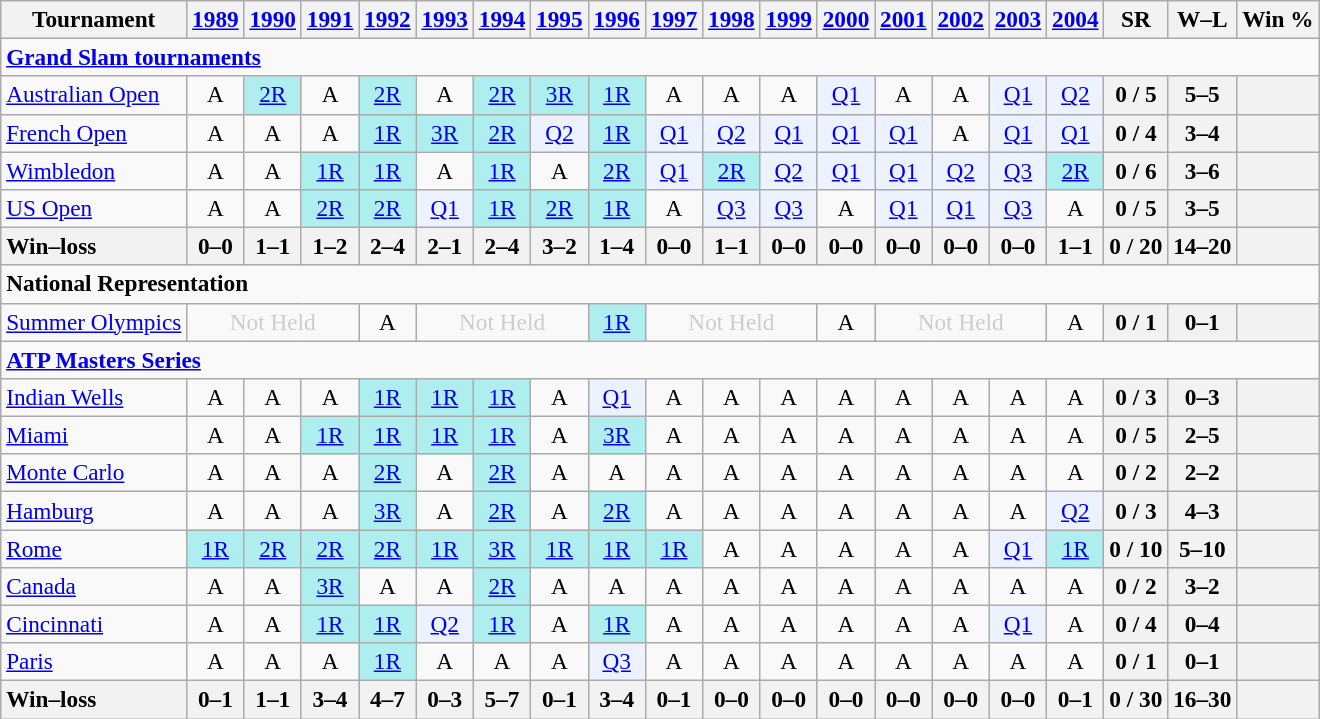<table class=wikitable style=text-align:center;font-size:97%>
<tr>
<th>Tournament</th>
<th><a href='#'>1989</a></th>
<th><a href='#'>1990</a></th>
<th><a href='#'>1991</a></th>
<th><a href='#'>1992</a></th>
<th><a href='#'>1993</a></th>
<th><a href='#'>1994</a></th>
<th><a href='#'>1995</a></th>
<th><a href='#'>1996</a></th>
<th><a href='#'>1997</a></th>
<th><a href='#'>1998</a></th>
<th><a href='#'>1999</a></th>
<th><a href='#'>2000</a></th>
<th><a href='#'>2001</a></th>
<th><a href='#'>2002</a></th>
<th><a href='#'>2003</a></th>
<th><a href='#'>2004</a></th>
<th>SR</th>
<th>W–L</th>
<th>Win %</th>
</tr>
<tr>
<td colspan=23 align=left><strong><a href='#'>Grand Slam tournaments</a></strong></td>
</tr>
<tr>
<td align=left><a href='#'>Australian Open</a></td>
<td>A</td>
<td bgcolor=afeeee><a href='#'>2R</a></td>
<td>A</td>
<td bgcolor=afeeee><a href='#'>2R</a></td>
<td>A</td>
<td bgcolor=afeeee><a href='#'>2R</a></td>
<td bgcolor=afeeee><a href='#'>3R</a></td>
<td bgcolor=afeeee><a href='#'>1R</a></td>
<td>A</td>
<td>A</td>
<td>A</td>
<td bgcolor=ecf2ff><a href='#'>Q1</a></td>
<td>A</td>
<td>A</td>
<td bgcolor=ecf2ff><a href='#'>Q1</a></td>
<td bgcolor=ecf2ff><a href='#'>Q2</a></td>
<th>0 / 5</th>
<th>5–5</th>
<th></th>
</tr>
<tr>
<td align=left><a href='#'>French Open</a></td>
<td>A</td>
<td>A</td>
<td>A</td>
<td bgcolor=afeeee><a href='#'>1R</a></td>
<td bgcolor=afeeee><a href='#'>3R</a></td>
<td bgcolor=afeeee><a href='#'>2R</a></td>
<td bgcolor=ecf2ff><a href='#'>Q2</a></td>
<td bgcolor=afeeee><a href='#'>1R</a></td>
<td bgcolor=ecf2ff><a href='#'>Q1</a></td>
<td bgcolor=ecf2ff><a href='#'>Q2</a></td>
<td bgcolor=ecf2ff><a href='#'>Q1</a></td>
<td bgcolor=ecf2ff><a href='#'>Q1</a></td>
<td bgcolor=ecf2ff><a href='#'>Q1</a></td>
<td>A</td>
<td bgcolor=ecf2ff><a href='#'>Q1</a></td>
<td bgcolor=ecf2ff><a href='#'>Q1</a></td>
<th>0 / 4</th>
<th>3–4</th>
<th></th>
</tr>
<tr>
<td align=left><a href='#'>Wimbledon</a></td>
<td>A</td>
<td>A</td>
<td bgcolor=afeeee><a href='#'>1R</a></td>
<td bgcolor=afeeee><a href='#'>1R</a></td>
<td>A</td>
<td bgcolor=afeeee><a href='#'>1R</a></td>
<td>A</td>
<td bgcolor=afeeee><a href='#'>2R</a></td>
<td bgcolor=ecf2ff><a href='#'>Q1</a></td>
<td bgcolor=afeeee><a href='#'>2R</a></td>
<td bgcolor=ecf2ff><a href='#'>Q2</a></td>
<td bgcolor=ecf2ff><a href='#'>Q1</a></td>
<td bgcolor=ecf2ff><a href='#'>Q1</a></td>
<td bgcolor=ecf2ff><a href='#'>Q2</a></td>
<td bgcolor=ecf2ff><a href='#'>Q3</a></td>
<td bgcolor=afeeee><a href='#'>2R</a></td>
<th>0 / 6</th>
<th>3–6</th>
<th></th>
</tr>
<tr>
<td align=left><a href='#'>US Open</a></td>
<td>A</td>
<td>A</td>
<td bgcolor=afeeee><a href='#'>2R</a></td>
<td bgcolor=afeeee><a href='#'>2R</a></td>
<td bgcolor=ecf2ff><a href='#'>Q1</a></td>
<td bgcolor=afeeee><a href='#'>1R</a></td>
<td bgcolor=afeeee><a href='#'>2R</a></td>
<td bgcolor=afeeee><a href='#'>1R</a></td>
<td>A</td>
<td bgcolor=ecf2ff><a href='#'>Q3</a></td>
<td bgcolor=ecf2ff><a href='#'>Q3</a></td>
<td>A</td>
<td bgcolor=ecf2ff><a href='#'>Q1</a></td>
<td bgcolor=ecf2ff><a href='#'>Q1</a></td>
<td bgcolor=ecf2ff><a href='#'>Q3</a></td>
<td>A</td>
<th>0 / 5</th>
<th>3–5</th>
<th></th>
</tr>
<tr>
<th style=text-align:left>Win–loss</th>
<th>0–0</th>
<th>1–1</th>
<th>1–2</th>
<th>2–4</th>
<th>2–1</th>
<th>2–4</th>
<th>3–2</th>
<th>1–4</th>
<th>0–0</th>
<th>1–1</th>
<th>0–0</th>
<th>0–0</th>
<th>0–0</th>
<th>0–0</th>
<th>0–0</th>
<th>1–1</th>
<th>0 / 20</th>
<th>14–20</th>
<th></th>
</tr>
<tr>
<td colspan=23 align=left><strong>National Representation</strong></td>
</tr>
<tr>
<td align=left><a href='#'>Summer Olympics</a></td>
<td colspan=3 style=color:#cccccc>Not Held</td>
<td>A</td>
<td colspan=3 style=color:#cccccc>Not Held</td>
<td style=background:#afeeee><a href='#'>1R</a></td>
<td colspan=3 style=color:#cccccc>Not Held</td>
<td>A</td>
<td colspan=3 style=color:#cccccc>Not Held</td>
<td>A</td>
<th>0 / 1</th>
<th>0–1</th>
<th></th>
</tr>
<tr>
<td colspan=23 align=left><strong><a href='#'>ATP Masters Series</a></strong></td>
</tr>
<tr>
<td align=left><a href='#'>Indian Wells</a></td>
<td>A</td>
<td>A</td>
<td>A</td>
<td bgcolor=afeeee><a href='#'>1R</a></td>
<td bgcolor=afeeee><a href='#'>1R</a></td>
<td bgcolor=afeeee><a href='#'>1R</a></td>
<td>A</td>
<td bgcolor=ecf2ff><a href='#'>Q1</a></td>
<td>A</td>
<td>A</td>
<td>A</td>
<td>A</td>
<td>A</td>
<td>A</td>
<td>A</td>
<td>A</td>
<th>0 / 3</th>
<th>0–3</th>
<th></th>
</tr>
<tr>
<td align=left><a href='#'>Miami</a></td>
<td>A</td>
<td>A</td>
<td bgcolor=afeeee><a href='#'>1R</a></td>
<td bgcolor=afeeee><a href='#'>1R</a></td>
<td bgcolor=afeeee><a href='#'>1R</a></td>
<td bgcolor=afeeee><a href='#'>1R</a></td>
<td>A</td>
<td bgcolor=afeeee><a href='#'>3R</a></td>
<td>A</td>
<td>A</td>
<td>A</td>
<td>A</td>
<td>A</td>
<td>A</td>
<td>A</td>
<td>A</td>
<th>0 / 5</th>
<th>2–5</th>
<th></th>
</tr>
<tr>
<td align=left><a href='#'>Monte Carlo</a></td>
<td>A</td>
<td>A</td>
<td>A</td>
<td bgcolor=afeeee><a href='#'>2R</a></td>
<td>A</td>
<td bgcolor=afeeee><a href='#'>2R</a></td>
<td>A</td>
<td>A</td>
<td>A</td>
<td>A</td>
<td>A</td>
<td>A</td>
<td>A</td>
<td>A</td>
<td>A</td>
<td>A</td>
<th>0 / 2</th>
<th>2–2</th>
<th></th>
</tr>
<tr>
<td align=left><a href='#'>Hamburg</a></td>
<td>A</td>
<td>A</td>
<td>A</td>
<td bgcolor=afeeee><a href='#'>3R</a></td>
<td>A</td>
<td bgcolor=afeeee><a href='#'>2R</a></td>
<td>A</td>
<td bgcolor=afeeee><a href='#'>2R</a></td>
<td>A</td>
<td>A</td>
<td>A</td>
<td>A</td>
<td>A</td>
<td>A</td>
<td>A</td>
<td bgcolor=ecf2ff><a href='#'>Q2</a></td>
<th>0 / 3</th>
<th>4–3</th>
<th></th>
</tr>
<tr>
<td align=left><a href='#'>Rome</a></td>
<td bgcolor=afeeee><a href='#'>1R</a></td>
<td bgcolor=afeeee><a href='#'>2R</a></td>
<td bgcolor=afeeee><a href='#'>2R</a></td>
<td bgcolor=afeeee><a href='#'>2R</a></td>
<td bgcolor=afeeee><a href='#'>1R</a></td>
<td bgcolor=afeeee><a href='#'>3R</a></td>
<td bgcolor=afeeee><a href='#'>1R</a></td>
<td bgcolor=afeeee><a href='#'>1R</a></td>
<td bgcolor=afeeee><a href='#'>1R</a></td>
<td>A</td>
<td>A</td>
<td>A</td>
<td>A</td>
<td>A</td>
<td bgcolor=ecf2ff><a href='#'>Q1</a></td>
<td bgcolor=afeeee><a href='#'>1R</a></td>
<th>0 / 10</th>
<th>5–10</th>
<th></th>
</tr>
<tr>
<td align=left><a href='#'>Canada</a></td>
<td>A</td>
<td>A</td>
<td bgcolor=afeeee><a href='#'>3R</a></td>
<td>A</td>
<td>A</td>
<td bgcolor=afeeee><a href='#'>2R</a></td>
<td>A</td>
<td>A</td>
<td>A</td>
<td>A</td>
<td>A</td>
<td>A</td>
<td>A</td>
<td>A</td>
<td>A</td>
<td>A</td>
<th>0 / 2</th>
<th>3–2</th>
<th></th>
</tr>
<tr>
<td align=left><a href='#'>Cincinnati</a></td>
<td>A</td>
<td>A</td>
<td bgcolor=afeeee><a href='#'>1R</a></td>
<td bgcolor=afeeee><a href='#'>1R</a></td>
<td bgcolor=ecf2ff><a href='#'>Q2</a></td>
<td bgcolor=afeeee><a href='#'>1R</a></td>
<td>A</td>
<td bgcolor=afeeee><a href='#'>1R</a></td>
<td>A</td>
<td>A</td>
<td>A</td>
<td>A</td>
<td>A</td>
<td>A</td>
<td bgcolor=ecf2ff><a href='#'>Q1</a></td>
<td>A</td>
<th>0 / 4</th>
<th>0–4</th>
<th></th>
</tr>
<tr>
<td align=left><a href='#'>Paris</a></td>
<td>A</td>
<td>A</td>
<td>A</td>
<td bgcolor=afeeee><a href='#'>1R</a></td>
<td>A</td>
<td>A</td>
<td>A</td>
<td bgcolor=ecf2ff><a href='#'>Q3</a></td>
<td>A</td>
<td>A</td>
<td>A</td>
<td>A</td>
<td>A</td>
<td>A</td>
<td>A</td>
<td>A</td>
<th>0 / 1</th>
<th>0–1</th>
<th></th>
</tr>
<tr>
<th style=text-align:left>Win–loss</th>
<th>0–1</th>
<th>1–1</th>
<th>3–4</th>
<th>4–7</th>
<th>0–3</th>
<th>5–7</th>
<th>0–1</th>
<th>3–4</th>
<th>0–1</th>
<th>0–0</th>
<th>0–0</th>
<th>0–0</th>
<th>0–0</th>
<th>0–0</th>
<th>0–0</th>
<th>0–1</th>
<th>0 / 30</th>
<th>16–30</th>
<th></th>
</tr>
</table>
